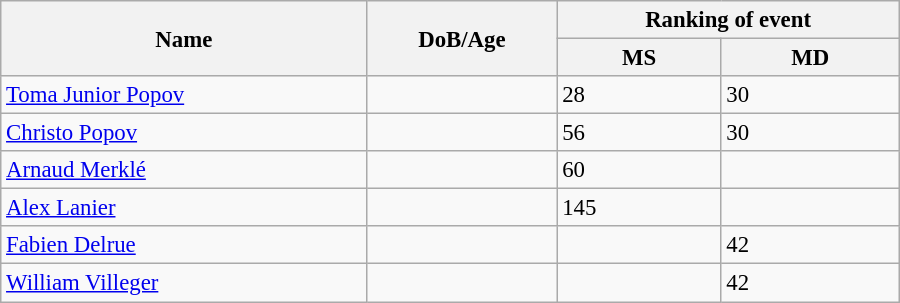<table class="wikitable"  style="width:600px; font-size:95%;">
<tr>
<th align="left" rowspan="2">Name</th>
<th align="left" rowspan="2">DoB/Age</th>
<th align="center" colspan="2">Ranking of event</th>
</tr>
<tr>
<th align="center">MS</th>
<th align="center">MD</th>
</tr>
<tr>
<td align="left"><a href='#'>Toma Junior Popov</a></td>
<td align="left"></td>
<td>28</td>
<td>30</td>
</tr>
<tr>
<td align="left"><a href='#'>Christo Popov</a></td>
<td align="left"></td>
<td>56</td>
<td>30</td>
</tr>
<tr>
<td align="left"><a href='#'>Arnaud Merklé</a></td>
<td align="left"></td>
<td>60</td>
<td></td>
</tr>
<tr>
<td align="left"><a href='#'>Alex Lanier</a></td>
<td align="left"></td>
<td>145</td>
<td></td>
</tr>
<tr>
<td align="left"><a href='#'>Fabien Delrue</a></td>
<td align="left"></td>
<td></td>
<td>42</td>
</tr>
<tr>
<td align="left"><a href='#'>William Villeger</a></td>
<td align="left"></td>
<td></td>
<td>42</td>
</tr>
</table>
